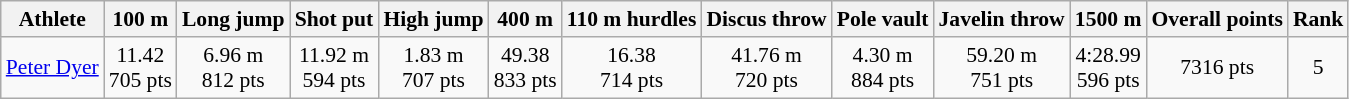<table class=wikitable style="font-size:90%">
<tr>
<th>Athlete</th>
<th>100 m</th>
<th>Long jump</th>
<th>Shot put</th>
<th>High jump</th>
<th>400 m</th>
<th>110 m hurdles</th>
<th>Discus throw</th>
<th>Pole vault</th>
<th>Javelin throw</th>
<th>1500 m</th>
<th>Overall points</th>
<th>Rank</th>
</tr>
<tr align=center>
<td align=left><a href='#'>Peter Dyer</a></td>
<td>11.42<br>705 pts</td>
<td>6.96 m<br>812 pts</td>
<td>11.92 m<br>594 pts</td>
<td>1.83 m<br>707 pts</td>
<td>49.38<br>833 pts</td>
<td>16.38<br>714 pts</td>
<td>41.76 m<br>720 pts</td>
<td>4.30 m<br>884 pts</td>
<td>59.20 m<br>751 pts</td>
<td>4:28.99<br>596 pts</td>
<td>7316 pts</td>
<td>5</td>
</tr>
</table>
